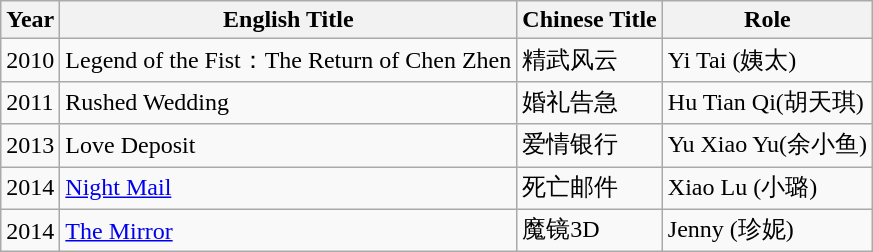<table class="wikitable">
<tr>
<th>Year</th>
<th>English Title</th>
<th>Chinese Title</th>
<th>Role</th>
</tr>
<tr>
<td>2010</td>
<td>Legend of the Fist：The Return of Chen Zhen</td>
<td>精武风云</td>
<td>Yi Tai (姨太)</td>
</tr>
<tr>
<td>2011</td>
<td>Rushed Wedding</td>
<td>婚礼告急</td>
<td>Hu Tian Qi(胡天琪)</td>
</tr>
<tr>
<td>2013</td>
<td>Love Deposit</td>
<td>爱情银行</td>
<td>Yu Xiao Yu(余小鱼)</td>
</tr>
<tr>
<td>2014</td>
<td><a href='#'>Night Mail</a></td>
<td>死亡邮件</td>
<td>Xiao Lu (小璐)</td>
</tr>
<tr>
<td>2014</td>
<td><a href='#'>The Mirror</a></td>
<td>魔镜3D</td>
<td>Jenny (珍妮)</td>
</tr>
</table>
